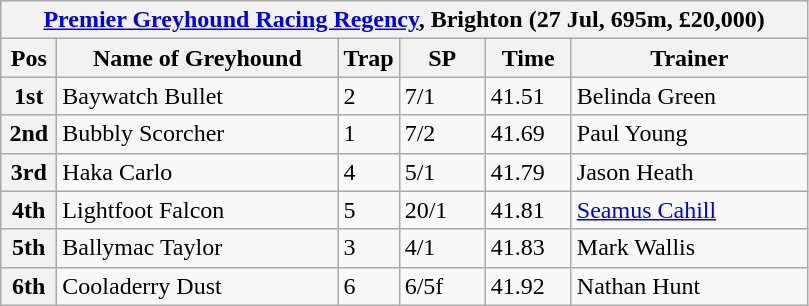<table class="wikitable">
<tr>
<th colspan="6"><a href='#'>Premier Greyhound Racing Regency</a>, Brighton (27 Jul, 695m, £20,000)</th>
</tr>
<tr>
<th width=30>Pos</th>
<th width=180>Name of Greyhound</th>
<th width=30>Trap</th>
<th width=50>SP</th>
<th width=50>Time</th>
<th width=150>Trainer</th>
</tr>
<tr>
<th>1st</th>
<td>Baywatch Bullet</td>
<td>2</td>
<td>7/1</td>
<td>41.51</td>
<td>Belinda Green</td>
</tr>
<tr>
<th>2nd</th>
<td>Bubbly Scorcher</td>
<td>1</td>
<td>7/2</td>
<td>41.69</td>
<td>Paul Young</td>
</tr>
<tr>
<th>3rd</th>
<td>Haka Carlo</td>
<td>4</td>
<td>5/1</td>
<td>41.79</td>
<td>Jason Heath</td>
</tr>
<tr>
<th>4th</th>
<td>Lightfoot Falcon</td>
<td>5</td>
<td>20/1</td>
<td>41.81</td>
<td><a href='#'>Seamus Cahill</a></td>
</tr>
<tr>
<th>5th</th>
<td>Ballymac Taylor</td>
<td>3</td>
<td>4/1</td>
<td>41.83</td>
<td>Mark Wallis</td>
</tr>
<tr>
<th>6th</th>
<td>Cooladerry Dust</td>
<td>6</td>
<td>6/5f</td>
<td>41.92</td>
<td>Nathan Hunt</td>
</tr>
</table>
